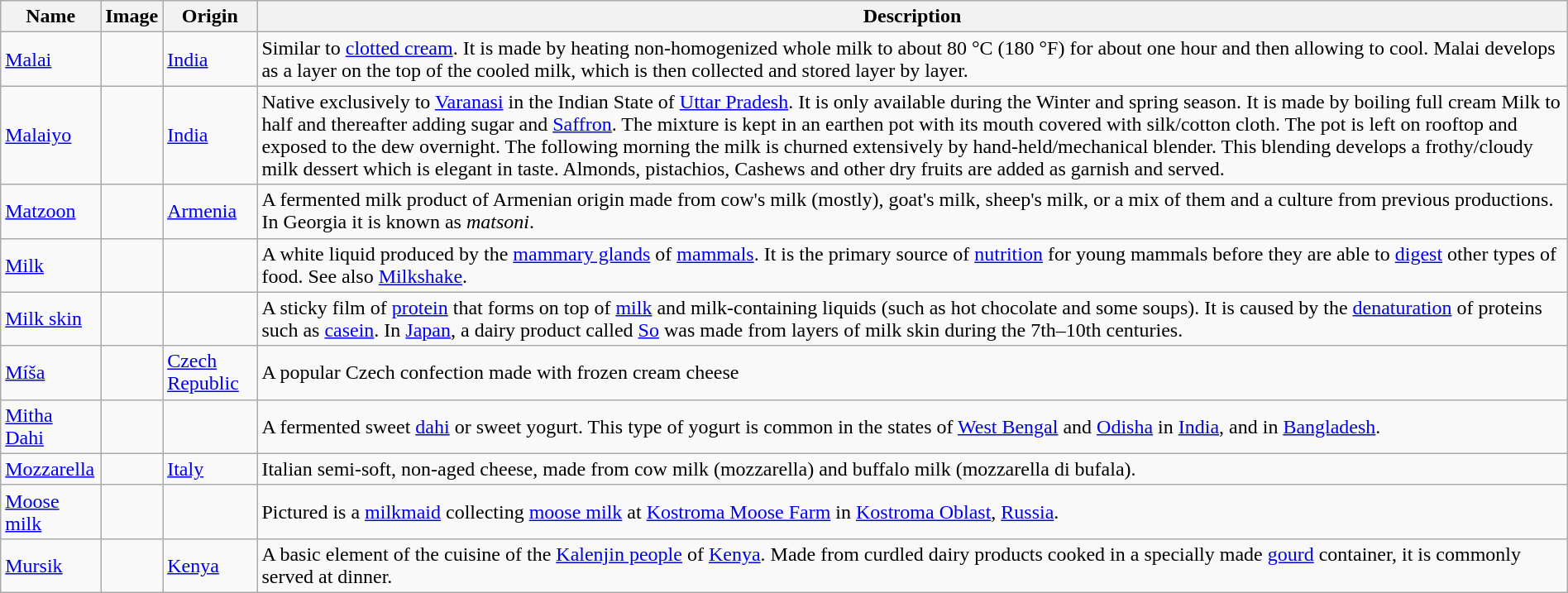<table class="wikitable sortable" style="width:100%;">
<tr>
<th>Name</th>
<th class="unsortable">Image</th>
<th>Origin</th>
<th>Description</th>
</tr>
<tr>
<td><a href='#'>Malai</a></td>
<td></td>
<td><a href='#'>India</a></td>
<td>Similar to <a href='#'>clotted cream</a>. It is made by heating non-homogenized whole milk to about 80 °C (180 °F) for about one hour and then allowing to cool. Malai develops as a layer on the top of the cooled milk, which is then collected and stored layer by layer.</td>
</tr>
<tr>
<td><a href='#'>Malaiyo</a></td>
<td></td>
<td><a href='#'>India</a></td>
<td>Native exclusively to <a href='#'>Varanasi</a> in the Indian State of <a href='#'>Uttar Pradesh</a>. It is only available during the Winter and spring season. It is made by boiling full cream Milk to half and thereafter adding sugar and <a href='#'>Saffron</a>. The mixture is kept in an earthen pot with its mouth covered with silk/cotton cloth. The pot is left on rooftop and exposed to the dew overnight. The following morning the milk is churned extensively by hand-held/mechanical blender. This blending develops a frothy/cloudy milk dessert which is elegant in taste. Almonds, pistachios, Cashews and other dry fruits are added as garnish and served.</td>
</tr>
<tr>
<td><a href='#'>Matzoon</a></td>
<td></td>
<td><a href='#'>Armenia</a></td>
<td>A fermented milk product of Armenian origin made from cow's milk (mostly), goat's milk, sheep's milk, or a mix of them and a culture from previous productions. In Georgia it is known as <em>matsoni</em>.</td>
</tr>
<tr>
<td><a href='#'>Milk</a></td>
<td></td>
<td></td>
<td>A white liquid produced by the <a href='#'>mammary glands</a> of <a href='#'>mammals</a>. It is the primary source of <a href='#'>nutrition</a> for young mammals before they are able to <a href='#'>digest</a> other types of food. See also <a href='#'>Milkshake</a>.</td>
</tr>
<tr>
<td><a href='#'>Milk skin</a></td>
<td></td>
<td></td>
<td>A sticky film of <a href='#'>protein</a> that forms on top of <a href='#'>milk</a> and milk-containing liquids (such as hot chocolate and some soups). It is caused by the <a href='#'>denaturation</a> of proteins such as <a href='#'>casein</a>. In <a href='#'>Japan</a>, a dairy product called <a href='#'>So</a> was made from layers of milk skin during the 7th–10th centuries.</td>
</tr>
<tr>
<td><a href='#'>Míša</a></td>
<td></td>
<td><a href='#'>Czech Republic</a></td>
<td>A popular Czech confection made with frozen cream cheese</td>
</tr>
<tr>
<td><a href='#'>Mitha Dahi</a></td>
<td></td>
<td></td>
<td>A fermented sweet <a href='#'>dahi</a> or sweet yogurt. This type of yogurt is common in the states of <a href='#'>West Bengal</a> and <a href='#'>Odisha</a> in <a href='#'>India</a>, and in <a href='#'>Bangladesh</a>.</td>
</tr>
<tr>
<td><a href='#'>Mozzarella</a></td>
<td></td>
<td><a href='#'>Italy</a></td>
<td>Italian semi-soft, non-aged cheese, made from cow milk (mozzarella) and buffalo milk (mozzarella di bufala).</td>
</tr>
<tr>
<td><a href='#'>Moose milk</a></td>
<td></td>
<td></td>
<td>Pictured is a <a href='#'>milkmaid</a> collecting <a href='#'>moose milk</a> at <a href='#'>Kostroma Moose Farm</a> in <a href='#'>Kostroma Oblast</a>, <a href='#'>Russia</a>.</td>
</tr>
<tr>
<td><a href='#'>Mursik</a></td>
<td></td>
<td><a href='#'>Kenya</a></td>
<td>A basic element of the cuisine of the <a href='#'>Kalenjin people</a> of <a href='#'>Kenya</a>. Made from curdled dairy products cooked in a specially made <a href='#'>gourd</a> container, it is commonly served at dinner.</td>
</tr>
</table>
